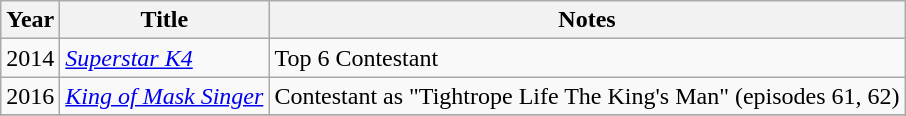<table class="wikitable">
<tr>
<th>Year</th>
<th>Title</th>
<th>Notes</th>
</tr>
<tr>
<td>2014</td>
<td><em><a href='#'>Superstar K4</a></em></td>
<td>Top 6 Contestant</td>
</tr>
<tr>
<td>2016</td>
<td><em><a href='#'>King of Mask Singer</a></em></td>
<td>Contestant as "Tightrope Life The King's Man" (episodes 61, 62)</td>
</tr>
<tr>
</tr>
</table>
